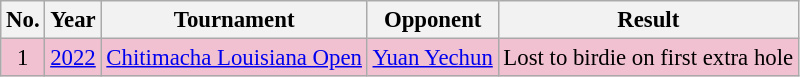<table class="wikitable" style="font-size:95%;">
<tr>
<th>No.</th>
<th>Year</th>
<th>Tournament</th>
<th>Opponent</th>
<th>Result</th>
</tr>
<tr style="background:#F2C1D1;">
<td align=center>1</td>
<td><a href='#'>2022</a></td>
<td><a href='#'>Chitimacha Louisiana Open</a></td>
<td> <a href='#'>Yuan Yechun</a></td>
<td>Lost to birdie on first extra hole</td>
</tr>
</table>
